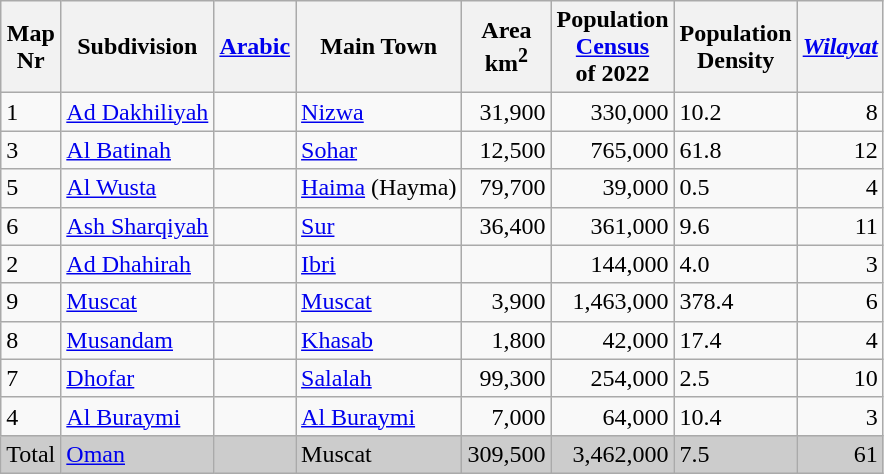<table class="wikitable sortable">
<tr>
<th>Map<br>Nr</th>
<th>Subdivision</th>
<th><a href='#'>Arabic</a></th>
<th>Main Town</th>
<th>Area<br>km<sup>2</sup></th>
<th>Population<br><a href='#'>Census</a><br>of 2022</th>
<th>Population<br>Density</th>
<th><em><a href='#'>Wilayat</a></em></th>
</tr>
<tr>
<td>1</td>
<td><a href='#'>Ad Dakhiliyah</a></td>
<td></td>
<td><a href='#'>Nizwa</a></td>
<td align="right">31,900</td>
<td align="right">330,000</td>
<td>10.2</td>
<td align="right">8</td>
</tr>
<tr>
<td>3</td>
<td><a href='#'>Al Batinah</a></td>
<td></td>
<td><a href='#'>Sohar</a></td>
<td align="right">12,500</td>
<td align="right">765,000</td>
<td>61.8</td>
<td align="right">12</td>
</tr>
<tr>
<td>5</td>
<td><a href='#'>Al Wusta</a></td>
<td></td>
<td><a href='#'>Haima</a> (Hayma)</td>
<td align="right">79,700</td>
<td align="right">39,000</td>
<td>0.5</td>
<td align="right">4</td>
</tr>
<tr>
<td>6</td>
<td><a href='#'>Ash Sharqiyah</a></td>
<td></td>
<td><a href='#'>Sur</a></td>
<td align="right">36,400</td>
<td align="right">361,000</td>
<td>9.6</td>
<td align="right">11</td>
</tr>
<tr>
<td>2</td>
<td><a href='#'>Ad Dhahirah</a></td>
<td></td>
<td><a href='#'>Ibri</a></td>
<td align="right"></td>
<td align="right">144,000</td>
<td>4.0</td>
<td align="right">3</td>
</tr>
<tr>
<td>9</td>
<td><a href='#'>Muscat</a></td>
<td></td>
<td><a href='#'>Muscat</a></td>
<td align="right">3,900</td>
<td align="right">1,463,000</td>
<td>378.4</td>
<td align="right">6</td>
</tr>
<tr>
<td>8</td>
<td><a href='#'>Musandam</a></td>
<td></td>
<td><a href='#'>Khasab</a></td>
<td align="right">1,800</td>
<td align="right">42,000</td>
<td>17.4</td>
<td align="right">4</td>
</tr>
<tr>
<td>7</td>
<td><a href='#'>Dhofar</a></td>
<td></td>
<td><a href='#'>Salalah</a></td>
<td align="right">99,300</td>
<td align="right">254,000</td>
<td>2.5</td>
<td align="right">10</td>
</tr>
<tr>
<td>4</td>
<td><a href='#'>Al Buraymi</a></td>
<td></td>
<td><a href='#'>Al Buraymi</a></td>
<td align="right">7,000</td>
<td align="right">64,000</td>
<td>10.4</td>
<td align="right">3</td>
</tr>
<tr style="background: #CCC;">
<td>Total</td>
<td><a href='#'>Oman</a></td>
<td></td>
<td>Muscat</td>
<td align="right">309,500</td>
<td align="right">3,462,000</td>
<td>7.5</td>
<td align="right">61</td>
</tr>
</table>
